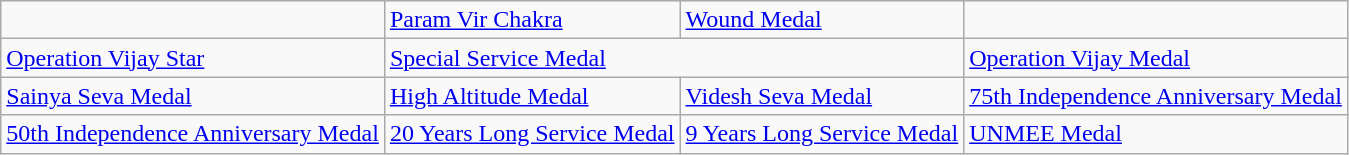<table class="wikitable">
<tr>
<td></td>
<td><a href='#'>Param Vir Chakra</a></td>
<td><a href='#'>Wound Medal</a></td>
<td></td>
</tr>
<tr>
<td><a href='#'>Operation Vijay Star</a></td>
<td colspan="2"><a href='#'>Special Service Medal</a></td>
<td><a href='#'>Operation Vijay Medal</a></td>
</tr>
<tr>
<td><a href='#'>Sainya Seva Medal</a></td>
<td><a href='#'>High Altitude Medal</a></td>
<td><a href='#'>Videsh Seva Medal</a></td>
<td><a href='#'>75th Independence Anniversary Medal</a></td>
</tr>
<tr>
<td><a href='#'>50th Independence Anniversary Medal</a></td>
<td><a href='#'>20 Years Long Service Medal</a></td>
<td><a href='#'>9 Years Long Service Medal</a></td>
<td><a href='#'>UNMEE Medal</a></td>
</tr>
</table>
